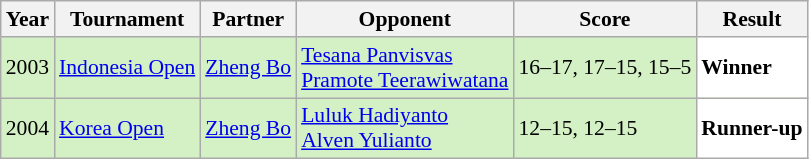<table class="sortable wikitable" style="font-size: 90%;">
<tr>
<th>Year</th>
<th>Tournament</th>
<th>Partner</th>
<th>Opponent</th>
<th>Score</th>
<th>Result</th>
</tr>
<tr style="background:#D4F1C5">
<td align="center">2003</td>
<td align="left"><a href='#'>Indonesia Open</a></td>
<td align="left"> <a href='#'>Zheng Bo</a></td>
<td align="left"> <a href='#'>Tesana Panvisvas</a> <br>  <a href='#'>Pramote Teerawiwatana</a></td>
<td align="left">16–17, 17–15, 15–5</td>
<td style="text-align:left; background:white"> <strong>Winner</strong></td>
</tr>
<tr style="background:#D4F1C5">
<td align="center">2004</td>
<td align="left"><a href='#'>Korea Open</a></td>
<td align="left"> <a href='#'>Zheng Bo</a></td>
<td align="left"> <a href='#'>Luluk Hadiyanto</a> <br>  <a href='#'>Alven Yulianto</a></td>
<td align="left">12–15, 12–15</td>
<td style="text-align:left; background:white"> <strong>Runner-up</strong></td>
</tr>
</table>
